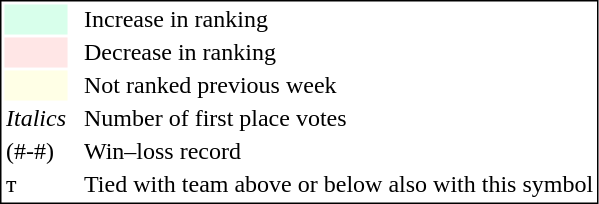<table style="border:1px solid black;">
<tr>
<td style="background:#D8FFEB; width:20px;"></td>
<td> </td>
<td>Increase in ranking</td>
</tr>
<tr>
<td style="background:#FFE6E6; width:20px;"></td>
<td> </td>
<td>Decrease in ranking</td>
</tr>
<tr>
<td style="background:#FFFFE6; width:20px;"></td>
<td> </td>
<td>Not ranked previous week</td>
</tr>
<tr>
<td><em>Italics</em></td>
<td> </td>
<td>Number of first place votes</td>
</tr>
<tr>
<td>(#-#)</td>
<td> </td>
<td>Win–loss record</td>
</tr>
<tr>
<td>т</td>
<td></td>
<td>Tied with team above or below also with this symbol</td>
</tr>
</table>
